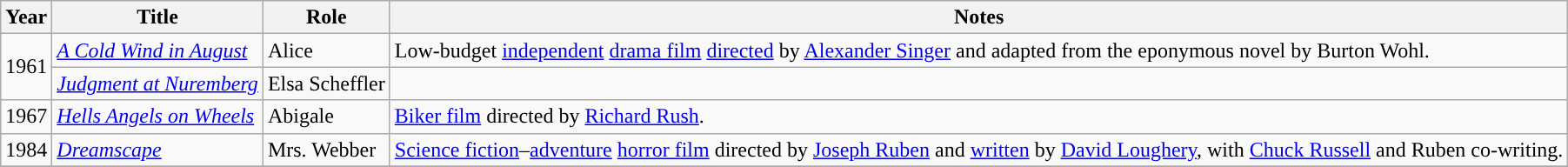<table class="wikitable sortable">
<tr>
<th>Year</th>
<th>Title</th>
<th>Role</th>
<th class="unsortable">Notes</th>
</tr>
<tr>
<td rowspan="2'">1961</td>
<td><em><a href='#'>A Cold Wind in August</a></em></td>
<td>Alice</td>
<td>Low-budget <a href='#'>independent</a> <a href='#'>drama film</a> <a href='#'>directed</a> by <a href='#'>Alexander Singer</a> and adapted from the eponymous novel by Burton Wohl.</td>
</tr>
<tr>
<td><em><a href='#'>Judgment at Nuremberg</a></em></td>
<td>Elsa Scheffler</td>
<td></td>
</tr>
<tr>
<td>1967</td>
<td><em><a href='#'>Hells Angels on Wheels</a></em></td>
<td>Abigale</td>
<td><a href='#'>Biker film</a> directed by <a href='#'>Richard Rush</a>.</td>
</tr>
<tr>
<td>1984</td>
<td><em><a href='#'>Dreamscape</a></em></td>
<td>Mrs. Webber</td>
<td><a href='#'>Science fiction</a>–<a href='#'>adventure</a> <a href='#'>horror film</a> directed by <a href='#'>Joseph Ruben</a> and <a href='#'>written</a> by <a href='#'>David Loughery</a>, with <a href='#'>Chuck Russell</a> and Ruben co-writing.</td>
</tr>
<tr>
</tr>
</table>
